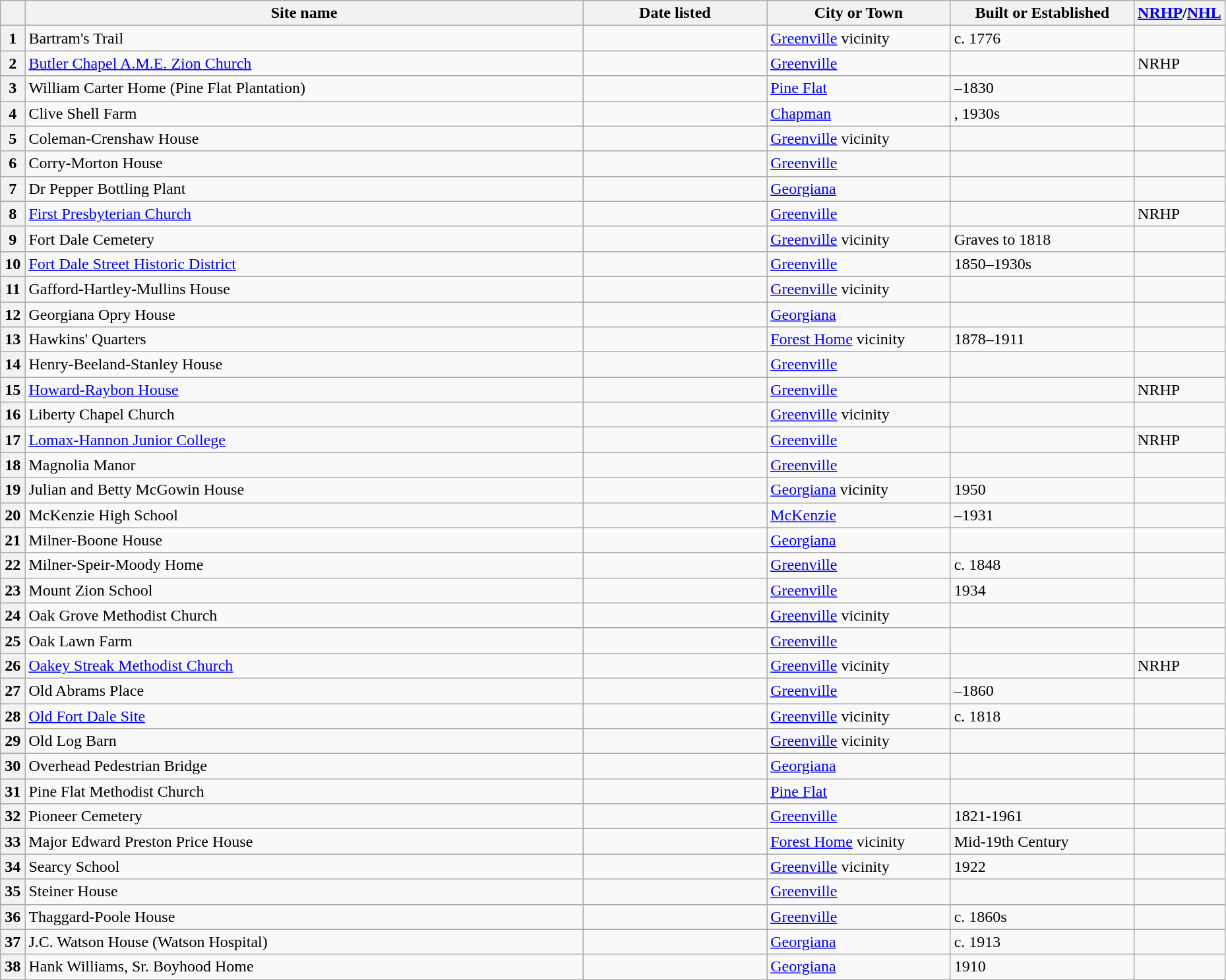<table class="wikitable" style="width:98%">
<tr>
<th width = 2% ></th>
<th>Site name</th>
<th width = 15% >Date listed</th>
<th width = 15% >City or Town</th>
<th width = 15% >Built or Established</th>
<th width = 5%  ><a href='#'>NRHP</a>/<a href='#'>NHL</a></th>
</tr>
<tr ->
<th>1</th>
<td>Bartram's Trail</td>
<td></td>
<td><a href='#'>Greenville</a> vicinity</td>
<td>c. 1776</td>
<td></td>
</tr>
<tr ->
<th>2</th>
<td><a href='#'>Butler Chapel A.M.E. Zion Church</a></td>
<td></td>
<td><a href='#'>Greenville</a></td>
<td></td>
<td>NRHP</td>
</tr>
<tr ->
<th>3</th>
<td>William Carter Home (Pine Flat Plantation)</td>
<td></td>
<td><a href='#'>Pine Flat</a></td>
<td>–1830</td>
<td></td>
</tr>
<tr>
<th>4</th>
<td>Clive Shell Farm</td>
<td></td>
<td><a href='#'>Chapman</a></td>
<td>, 1930s</td>
<td></td>
</tr>
<tr ->
<th>5</th>
<td>Coleman-Crenshaw House</td>
<td></td>
<td><a href='#'>Greenville</a> vicinity</td>
<td></td>
<td></td>
</tr>
<tr ->
<th>6</th>
<td>Corry-Morton House</td>
<td></td>
<td><a href='#'>Greenville</a></td>
<td></td>
<td></td>
</tr>
<tr ->
<th>7</th>
<td>Dr Pepper Bottling Plant</td>
<td></td>
<td><a href='#'>Georgiana</a></td>
<td></td>
<td></td>
</tr>
<tr ->
<th>8</th>
<td><a href='#'>First Presbyterian Church</a></td>
<td></td>
<td><a href='#'>Greenville</a></td>
<td></td>
<td>NRHP</td>
</tr>
<tr ->
<th>9</th>
<td>Fort Dale Cemetery</td>
<td></td>
<td><a href='#'>Greenville</a> vicinity</td>
<td>Graves to 1818</td>
<td></td>
</tr>
<tr ->
<th>10</th>
<td><a href='#'>Fort Dale Street Historic District</a></td>
<td></td>
<td><a href='#'>Greenville</a></td>
<td>1850–1930s</td>
<td></td>
</tr>
<tr ->
<th>11</th>
<td>Gafford-Hartley-Mullins House</td>
<td></td>
<td><a href='#'>Greenville</a> vicinity</td>
<td></td>
<td></td>
</tr>
<tr ->
<th>12</th>
<td>Georgiana Opry House</td>
<td></td>
<td><a href='#'>Georgiana</a></td>
<td></td>
<td></td>
</tr>
<tr ->
<th>13</th>
<td>Hawkins' Quarters</td>
<td></td>
<td><a href='#'>Forest Home</a> vicinity</td>
<td>1878–1911</td>
<td></td>
</tr>
<tr ->
<th>14</th>
<td>Henry-Beeland-Stanley House</td>
<td></td>
<td><a href='#'>Greenville</a></td>
<td></td>
<td></td>
</tr>
<tr ->
<th>15</th>
<td><a href='#'>Howard-Raybon House</a></td>
<td></td>
<td><a href='#'>Greenville</a></td>
<td></td>
<td>NRHP</td>
</tr>
<tr ->
<th>16</th>
<td>Liberty Chapel Church</td>
<td></td>
<td><a href='#'>Greenville</a> vicinity</td>
<td></td>
<td></td>
</tr>
<tr ->
<th>17</th>
<td><a href='#'>Lomax-Hannon Junior College</a></td>
<td></td>
<td><a href='#'>Greenville</a></td>
<td></td>
<td>NRHP</td>
</tr>
<tr ->
<th>18</th>
<td>Magnolia Manor</td>
<td></td>
<td><a href='#'>Greenville</a></td>
<td></td>
<td></td>
</tr>
<tr ->
<th>19</th>
<td>Julian and Betty McGowin House</td>
<td></td>
<td><a href='#'>Georgiana</a> vicinity</td>
<td>1950</td>
<td></td>
</tr>
<tr ->
<th>20</th>
<td>McKenzie High School</td>
<td></td>
<td><a href='#'>McKenzie</a></td>
<td>–1931</td>
<td></td>
</tr>
<tr ->
<th>21</th>
<td>Milner-Boone House</td>
<td></td>
<td><a href='#'>Georgiana</a></td>
<td></td>
<td></td>
</tr>
<tr ->
<th>22</th>
<td>Milner-Speir-Moody Home</td>
<td></td>
<td><a href='#'>Greenville</a></td>
<td>c. 1848</td>
<td></td>
</tr>
<tr ->
<th>23</th>
<td>Mount Zion School</td>
<td></td>
<td><a href='#'>Greenville</a></td>
<td>1934</td>
<td></td>
</tr>
<tr ->
<th>24</th>
<td>Oak Grove Methodist Church</td>
<td></td>
<td><a href='#'>Greenville</a> vicinity</td>
<td></td>
<td></td>
</tr>
<tr>
<th>25</th>
<td>Oak Lawn Farm</td>
<td></td>
<td><a href='#'>Greenville</a></td>
<td></td>
<td></td>
</tr>
<tr ->
<th>26</th>
<td><a href='#'>Oakey Streak Methodist Church</a></td>
<td></td>
<td><a href='#'>Greenville</a> vicinity</td>
<td></td>
<td>NRHP</td>
</tr>
<tr ->
<th>27</th>
<td>Old Abrams Place</td>
<td></td>
<td><a href='#'>Greenville</a></td>
<td>–1860</td>
<td></td>
</tr>
<tr ->
<th>28</th>
<td><a href='#'>Old Fort Dale Site</a></td>
<td></td>
<td><a href='#'>Greenville</a> vicinity</td>
<td>c. 1818</td>
<td></td>
</tr>
<tr ->
<th>29</th>
<td>Old Log Barn</td>
<td></td>
<td><a href='#'>Greenville</a> vicinity</td>
<td></td>
<td></td>
</tr>
<tr ->
<th>30</th>
<td>Overhead Pedestrian Bridge</td>
<td></td>
<td><a href='#'>Georgiana</a></td>
<td></td>
<td></td>
</tr>
<tr ->
<th>31</th>
<td>Pine Flat Methodist Church</td>
<td></td>
<td><a href='#'>Pine Flat</a></td>
<td></td>
<td></td>
</tr>
<tr ->
<th>32</th>
<td>Pioneer Cemetery</td>
<td></td>
<td><a href='#'>Greenville</a></td>
<td>1821-1961</td>
<td></td>
</tr>
<tr ->
<th>33</th>
<td>Major Edward Preston Price House</td>
<td></td>
<td><a href='#'>Forest Home</a> vicinity</td>
<td>Mid-19th Century</td>
<td></td>
</tr>
<tr ->
<th>34</th>
<td>Searcy School</td>
<td></td>
<td><a href='#'>Greenville</a> vicinity</td>
<td>1922</td>
<td></td>
</tr>
<tr ->
<th>35</th>
<td>Steiner House</td>
<td></td>
<td><a href='#'>Greenville</a></td>
<td></td>
<td></td>
</tr>
<tr ->
<th>36</th>
<td>Thaggard-Poole House</td>
<td></td>
<td><a href='#'>Greenville</a></td>
<td>c. 1860s</td>
<td></td>
</tr>
<tr ->
<th>37</th>
<td>J.C. Watson House (Watson Hospital)</td>
<td></td>
<td><a href='#'>Georgiana</a></td>
<td>c. 1913</td>
<td></td>
</tr>
<tr ->
<th>38</th>
<td>Hank Williams, Sr. Boyhood Home</td>
<td></td>
<td><a href='#'>Georgiana</a></td>
<td>1910</td>
<td></td>
</tr>
</table>
